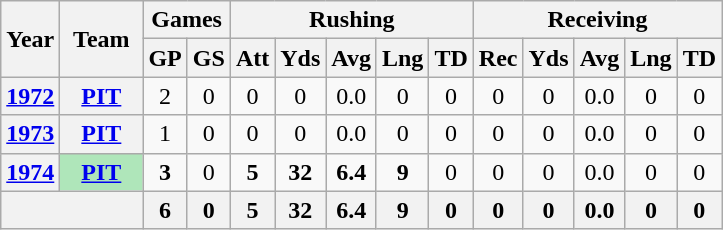<table class="wikitable" style="text-align:center;">
<tr>
<th rowspan="2">Year</th>
<th rowspan="2">Team</th>
<th colspan="2">Games</th>
<th colspan="5">Rushing</th>
<th colspan="5">Receiving</th>
</tr>
<tr>
<th>GP</th>
<th>GS</th>
<th>Att</th>
<th>Yds</th>
<th>Avg</th>
<th>Lng</th>
<th>TD</th>
<th>Rec</th>
<th>Yds</th>
<th>Avg</th>
<th>Lng</th>
<th>TD</th>
</tr>
<tr>
<th><a href='#'>1972</a></th>
<th><a href='#'>PIT</a></th>
<td>2</td>
<td>0</td>
<td>0</td>
<td>0</td>
<td>0.0</td>
<td>0</td>
<td>0</td>
<td>0</td>
<td>0</td>
<td>0.0</td>
<td>0</td>
<td>0</td>
</tr>
<tr>
<th><a href='#'>1973</a></th>
<th><a href='#'>PIT</a></th>
<td>1</td>
<td>0</td>
<td>0</td>
<td>0</td>
<td>0.0</td>
<td>0</td>
<td>0</td>
<td>0</td>
<td>0</td>
<td>0.0</td>
<td>0</td>
<td>0</td>
</tr>
<tr>
<th><a href='#'>1974</a></th>
<th style="background:#afe6ba; width:3em;"><a href='#'>PIT</a></th>
<td><strong>3</strong></td>
<td>0</td>
<td><strong>5</strong></td>
<td><strong>32</strong></td>
<td><strong>6.4</strong></td>
<td><strong>9</strong></td>
<td>0</td>
<td>0</td>
<td>0</td>
<td>0.0</td>
<td>0</td>
<td>0</td>
</tr>
<tr>
<th colspan="2"></th>
<th>6</th>
<th>0</th>
<th>5</th>
<th>32</th>
<th>6.4</th>
<th>9</th>
<th>0</th>
<th>0</th>
<th>0</th>
<th>0.0</th>
<th>0</th>
<th>0</th>
</tr>
</table>
